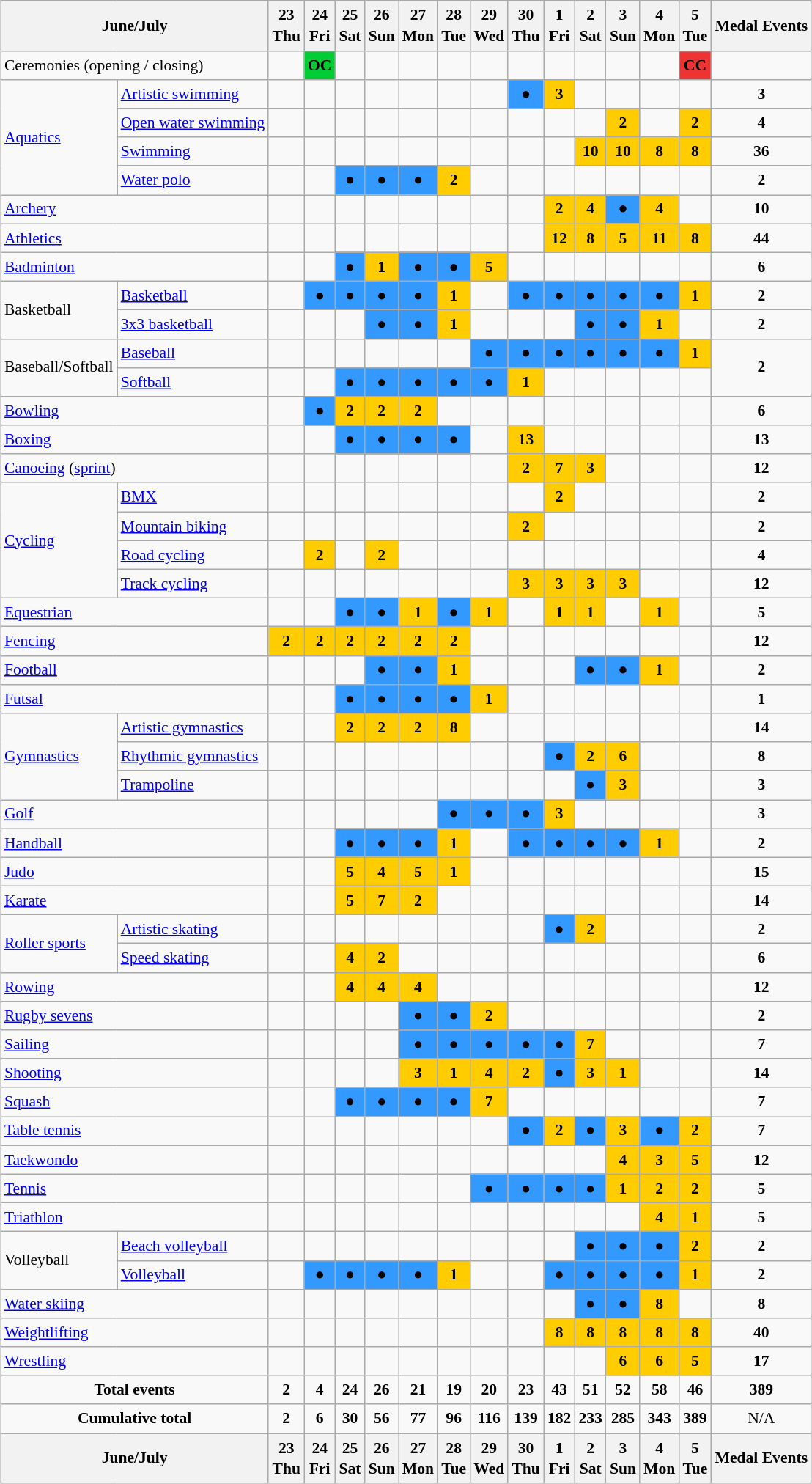<table class="wikitable" style="margin:0.5em auto; font-size:90%; line-height:1.35em;">
<tr style="text-align:center;">
<th colspan=2>June/July</th>
<th>23<br>Thu</th>
<th>24<br>Fri</th>
<th>25<br>Sat</th>
<th>26<br>Sun</th>
<th>27<br>Mon</th>
<th>28<br>Tue</th>
<th>29<br>Wed</th>
<th>30<br>Thu</th>
<th>1<br>Fri</th>
<th>2<br>Sat</th>
<th>3<br>Sun</th>
<th>4<br>Mon</th>
<th>5<br>Tue</th>
<th>Medal Events</th>
</tr>
<tr>
<td style="text-align:left;" colspan=2>Ceremonies (opening / closing)</td>
<td></td>
<td style="background-color:#00cc33;text-align:center;"><strong>OC</strong></td>
<td></td>
<td></td>
<td></td>
<td></td>
<td></td>
<td></td>
<td></td>
<td></td>
<td></td>
<td></td>
<td style="background-color:#ee3333;text-align:center;"><strong>CC</strong></td>
<td></td>
</tr>
<tr style="text-align:center;">
<td align=left rowspan=4><a href='#'>Aquatics</a></td>
<td style="text-align:left;"> <a href='#'>Artistic swimming</a></td>
<td></td>
<td></td>
<td></td>
<td></td>
<td></td>
<td></td>
<td></td>
<td style="background-color:#3399ff;">●</td>
<td style="background-color:#ffcc00;"><strong>3</strong></td>
<td></td>
<td></td>
<td></td>
<td></td>
<td><strong>3</strong></td>
</tr>
<tr style="text-align:center;">
<td style="text-align:left;"> <a href='#'>Open water swimming</a></td>
<td></td>
<td></td>
<td></td>
<td></td>
<td></td>
<td></td>
<td></td>
<td></td>
<td></td>
<td></td>
<td style="background-color:#ffcc00;"><strong>2</strong></td>
<td></td>
<td style="background-color:#ffcc00;"><strong>2</strong></td>
<td><strong>4</strong></td>
</tr>
<tr style="text-align:center;">
<td style="text-align:left;"> <a href='#'>Swimming</a></td>
<td></td>
<td></td>
<td></td>
<td></td>
<td></td>
<td></td>
<td></td>
<td></td>
<td></td>
<td style="background-color:#ffcc00;"><strong>10</strong></td>
<td style="background-color:#ffcc00;"><strong>10</strong></td>
<td style="background-color:#ffcc00;"><strong>8</strong></td>
<td style="background-color:#ffcc00;"><strong>8</strong></td>
<td><strong>36</strong></td>
</tr>
<tr style="text-align:center;">
<td style="text-align:left;"> <a href='#'>Water polo</a></td>
<td></td>
<td></td>
<td style="background-color:#3399ff;">●</td>
<td style="background-color:#3399ff;">●</td>
<td style="background-color:#3399ff;">●</td>
<td style="background-color:#ffcc00;"><strong>2</strong></td>
<td></td>
<td></td>
<td></td>
<td></td>
<td></td>
<td></td>
<td></td>
<td><strong>2</strong></td>
</tr>
<tr style="text-align:center;">
<td style="text-align:left;" colspan=2> <a href='#'>Archery</a></td>
<td></td>
<td></td>
<td></td>
<td></td>
<td></td>
<td></td>
<td></td>
<td></td>
<td style="background-color:#ffcc00;"><strong>2</strong></td>
<td style="background-color:#ffcc00;"><strong>4</strong></td>
<td style="background-color:#3399ff;">●</td>
<td style="background-color:#ffcc00;"><strong>4</strong></td>
<td></td>
<td><strong>10</strong></td>
</tr>
<tr style="text-align:center;">
<td style="text-align:left;" colspan=2> <a href='#'>Athletics</a></td>
<td></td>
<td></td>
<td></td>
<td></td>
<td></td>
<td></td>
<td></td>
<td></td>
<td style="background-color:#ffcc00;"><strong>12</strong></td>
<td style="background-color:#ffcc00;"><strong>8</strong></td>
<td style="background-color:#ffcc00;"><strong>5</strong></td>
<td style="background-color:#ffcc00;"><strong>11</strong></td>
<td style="background-color:#ffcc00;"><strong>8</strong></td>
<td><strong>44</strong></td>
</tr>
<tr style="text-align:center;">
<td style="text-align:left;" colspan=2> <a href='#'>Badminton</a></td>
<td></td>
<td></td>
<td style="background-color:#3399ff;">●</td>
<td style="background-color:#ffcc00;"><strong>1</strong></td>
<td style="background-color:#3399ff;">●</td>
<td style="background-color:#3399ff;">●</td>
<td style="background-color:#ffcc00;"><strong>5</strong></td>
<td></td>
<td></td>
<td></td>
<td></td>
<td></td>
<td></td>
<td><strong>6</strong></td>
</tr>
<tr style="text-align:center;">
<td align=left rowspan=2>Basketball</td>
<td style="text-align:left;"> <a href='#'>Basketball</a></td>
<td></td>
<td style="background-color:#3399ff;">●</td>
<td style="background-color:#3399ff;">●</td>
<td style="background-color:#3399ff;">●</td>
<td style="background-color:#3399ff;">●</td>
<td style="background-color:#ffcc00;"><strong>1</strong></td>
<td></td>
<td style="background-color:#3399ff;">●</td>
<td style="background-color:#3399ff;">●</td>
<td style="background-color:#3399ff;">●</td>
<td style="background-color:#3399ff;">●</td>
<td style="background-color:#3399ff;">●</td>
<td style="background-color:#ffcc00;"><strong>1</strong></td>
<td><strong>2</strong></td>
</tr>
<tr style="text-align:center;">
<td style="text-align:left;"> <a href='#'>3x3 basketball</a></td>
<td></td>
<td></td>
<td></td>
<td style="background-color:#3399ff;">●</td>
<td style="background-color:#3399ff;">●</td>
<td style="background-color:#ffcc00;"><strong>1</strong></td>
<td></td>
<td></td>
<td></td>
<td style="background-color:#3399ff;">●</td>
<td style="background-color:#3399ff;">●</td>
<td style="background-color:#ffcc00;"><strong>1</strong></td>
<td></td>
<td><strong>2</strong></td>
</tr>
<tr style="text-align:center;">
<td align=left rowspan=2>Baseball/Softball</td>
<td style="text-align:left;"> <a href='#'>Baseball</a></td>
<td></td>
<td></td>
<td></td>
<td></td>
<td></td>
<td></td>
<td style="background-color:#3399ff;">●</td>
<td style="background-color:#3399ff;">●</td>
<td style="background-color:#3399ff;">●</td>
<td style="background-color:#3399ff;">●</td>
<td style="background-color:#3399ff;">●</td>
<td style="background-color:#3399ff;">●</td>
<td style="background-color:#ffcc00;"><strong>1</strong></td>
<td rowspan=2><strong>2</strong></td>
</tr>
<tr style="text-align:center;">
<td style="text-align:left;"> <a href='#'>Softball</a></td>
<td></td>
<td></td>
<td style="background-color:#3399ff;">●</td>
<td style="background-color:#3399ff;">●</td>
<td style="background-color:#3399ff;">●</td>
<td style="background-color:#3399ff;">●</td>
<td style="background-color:#3399ff;">●</td>
<td style="background-color:#ffcc00;"><strong>1</strong></td>
<td></td>
<td></td>
<td></td>
<td></td>
<td></td>
</tr>
<tr style="text-align:center;">
<td style="text-align:left;" colspan=2> <a href='#'>Bowling</a></td>
<td></td>
<td style="background-color:#3399ff;">●</td>
<td style="background-color:#ffcc00;"><strong>2</strong></td>
<td style="background-color:#ffcc00;"><strong>2</strong></td>
<td style="background-color:#ffcc00;"><strong>2</strong></td>
<td></td>
<td></td>
<td></td>
<td></td>
<td></td>
<td></td>
<td></td>
<td></td>
<td><strong>6</strong></td>
</tr>
<tr style="text-align:center;">
<td style="text-align:left;" colspan=2> <a href='#'>Boxing</a></td>
<td></td>
<td></td>
<td style="background-color:#3399ff;">●</td>
<td style="background-color:#3399ff;">●</td>
<td style="background-color:#3399ff;">●</td>
<td style="background-color:#3399ff;">●</td>
<td></td>
<td style="background-color:#ffcc00;"><strong>13</strong></td>
<td></td>
<td></td>
<td></td>
<td></td>
<td></td>
<td><strong>13</strong></td>
</tr>
<tr style="text-align:center;">
<td style="text-align:left;" colspan=2> <a href='#'>Canoeing</a> (<a href='#'>sprint</a>)</td>
<td></td>
<td></td>
<td></td>
<td></td>
<td></td>
<td></td>
<td></td>
<td style="background-color:#ffcc00;"><strong>2</strong></td>
<td style="background-color:#ffcc00;"><strong>7</strong></td>
<td style="background-color:#ffcc00;"><strong>3</strong></td>
<td></td>
<td></td>
<td></td>
<td><strong>12</strong></td>
</tr>
<tr style="text-align:center;">
<td align=left rowspan=4><a href='#'>Cycling</a></td>
<td style="text-align:left;"> <a href='#'>BMX</a></td>
<td></td>
<td></td>
<td></td>
<td></td>
<td></td>
<td></td>
<td></td>
<td></td>
<td style="background-color:#ffcc00;"><strong>2</strong></td>
<td></td>
<td></td>
<td></td>
<td></td>
<td><strong>2</strong></td>
</tr>
<tr style="text-align:center;">
<td style="text-align:left;"> <a href='#'>Mountain biking</a></td>
<td></td>
<td></td>
<td></td>
<td></td>
<td></td>
<td></td>
<td></td>
<td style="background-color:#ffcc00;"><strong>2</strong></td>
<td></td>
<td></td>
<td></td>
<td></td>
<td></td>
<td><strong>2</strong></td>
</tr>
<tr style="text-align:center;">
<td style="text-align:left;"> <a href='#'>Road cycling</a></td>
<td></td>
<td style="background-color:#ffcc00;"><strong>2</strong></td>
<td></td>
<td style="background-color:#ffcc00;"><strong>2</strong></td>
<td></td>
<td></td>
<td></td>
<td></td>
<td></td>
<td></td>
<td></td>
<td></td>
<td></td>
<td><strong>4</strong></td>
</tr>
<tr style="text-align:center;">
<td style="text-align:left;"> <a href='#'>Track cycling</a></td>
<td></td>
<td></td>
<td></td>
<td></td>
<td></td>
<td></td>
<td></td>
<td style="background-color:#ffcc00;"><strong>3</strong></td>
<td style="background-color:#ffcc00;"><strong>3</strong></td>
<td style="background-color:#ffcc00;"><strong>3</strong></td>
<td style="background-color:#ffcc00;"><strong>3</strong></td>
<td></td>
<td></td>
<td><strong>12</strong></td>
</tr>
<tr style="text-align:center;">
<td style="text-align:left;" colspan=2> <a href='#'>Equestrian</a></td>
<td></td>
<td></td>
<td style="background-color:#3399ff;">●</td>
<td style="background-color:#3399ff;">●</td>
<td style="background-color:#ffcc00;"><strong>1</strong></td>
<td style="background-color:#3399ff;">●</td>
<td style="background-color:#ffcc00;"><strong>1</strong></td>
<td></td>
<td style="background-color:#ffcc00;"><strong>1</strong></td>
<td style="background-color:#ffcc00;"><strong>1</strong></td>
<td></td>
<td style="background-color:#ffcc00;"><strong>1</strong></td>
<td></td>
<td><strong>5</strong></td>
</tr>
<tr style="text-align:center;">
<td style="text-align:left;" colspan=2> <a href='#'>Fencing</a></td>
<td style="background-color:#ffcc00;"><strong>2</strong></td>
<td style="background-color:#ffcc00;"><strong>2</strong></td>
<td style="background-color:#ffcc00;"><strong>2</strong></td>
<td style="background-color:#ffcc00;"><strong>2</strong></td>
<td style="background-color:#ffcc00;"><strong>2</strong></td>
<td style="background-color:#ffcc00;"><strong>2</strong></td>
<td></td>
<td></td>
<td></td>
<td></td>
<td></td>
<td></td>
<td></td>
<td><strong>12</strong></td>
</tr>
<tr style="text-align:center;">
<td style="text-align:left;" colspan=2> <a href='#'>Football</a></td>
<td></td>
<td></td>
<td></td>
<td style="background-color:#3399ff;">●</td>
<td style="background-color:#3399ff;">●</td>
<td style="background-color:#ffcc00;"><strong>1</strong></td>
<td></td>
<td></td>
<td></td>
<td style="background-color:#3399ff;">●</td>
<td style="background-color:#3399ff;">●</td>
<td style="background-color:#ffcc00;"><strong>1</strong></td>
<td></td>
<td><strong>2</strong></td>
</tr>
<tr style="text-align:center;">
<td style="text-align:left;" colspan=2> <a href='#'>Futsal</a></td>
<td></td>
<td></td>
<td style="background-color:#3399ff;">●</td>
<td style="background-color:#3399ff;">●</td>
<td style="background-color:#3399ff;">●</td>
<td style="background-color:#3399ff;">●</td>
<td style="background-color:#ffcc00;"><strong>1</strong></td>
<td></td>
<td></td>
<td></td>
<td></td>
<td></td>
<td></td>
<td><strong>1</strong></td>
</tr>
<tr style="text-align:center;">
<td align=left rowspan=3><a href='#'>Gymnastics</a></td>
<td style="text-align:left;"> <a href='#'>Artistic gymnastics</a></td>
<td></td>
<td></td>
<td style="background-color:#ffcc00;"><strong>2</strong></td>
<td style="background-color:#ffcc00;"><strong>2</strong></td>
<td style="background-color:#ffcc00;"><strong>2</strong></td>
<td style="background-color:#ffcc00;"><strong>8</strong></td>
<td></td>
<td></td>
<td></td>
<td></td>
<td></td>
<td></td>
<td></td>
<td><strong>14</strong></td>
</tr>
<tr style="text-align:center;">
<td style="text-align:left;"> <a href='#'>Rhythmic gymnastics</a></td>
<td></td>
<td></td>
<td></td>
<td></td>
<td></td>
<td></td>
<td></td>
<td></td>
<td style="background-color:#3399ff;">●</td>
<td style="background-color:#ffcc00;"><strong>2</strong></td>
<td style="background-color:#ffcc00;"><strong>6</strong></td>
<td></td>
<td></td>
<td><strong>8</strong></td>
</tr>
<tr style="text-align:center;">
<td style="text-align:left;"> <a href='#'>Trampoline</a></td>
<td></td>
<td></td>
<td></td>
<td></td>
<td></td>
<td></td>
<td></td>
<td></td>
<td></td>
<td style="background-color:#3399ff;">●</td>
<td style="background-color:#ffcc00;"><strong>3</strong></td>
<td></td>
<td></td>
<td><strong>3</strong></td>
</tr>
<tr style="text-align:center;">
<td style="text-align:left;" colspan=2> <a href='#'>Golf</a></td>
<td></td>
<td></td>
<td></td>
<td></td>
<td></td>
<td style="background-color:#3399ff;">●</td>
<td style="background-color:#3399ff;">●</td>
<td style="background-color:#3399ff;">●</td>
<td style="background-color:#ffcc00;"><strong>3</strong></td>
<td></td>
<td></td>
<td></td>
<td></td>
<td><strong>3</strong></td>
</tr>
<tr style="text-align:center;">
<td style="text-align:left;" colspan=2> <a href='#'>Handball</a></td>
<td></td>
<td></td>
<td style="background-color:#3399ff;">●</td>
<td style="background-color:#3399ff;">●</td>
<td style="background-color:#3399ff;">●</td>
<td style="background-color:#ffcc00;"><strong>1</strong></td>
<td></td>
<td style="background-color:#3399ff;">●</td>
<td style="background-color:#3399ff;">●</td>
<td style="background-color:#3399ff;">●</td>
<td style="background-color:#3399ff;">●</td>
<td style="background-color:#ffcc00;"><strong>1</strong></td>
<td></td>
<td><strong>2</strong></td>
</tr>
<tr style="text-align:center;">
<td style="text-align:left;" colspan=2> <a href='#'>Judo</a></td>
<td></td>
<td></td>
<td style="background-color:#ffcc00;"><strong>5</strong></td>
<td style="background-color:#ffcc00;"><strong>4</strong></td>
<td style="background-color:#ffcc00;"><strong>5</strong></td>
<td style="background-color:#ffcc00;"><strong>1</strong></td>
<td></td>
<td></td>
<td></td>
<td></td>
<td></td>
<td></td>
<td></td>
<td><strong>15</strong></td>
</tr>
<tr style="text-align:center;">
<td style="text-align:left;" colspan=2> <a href='#'>Karate</a></td>
<td></td>
<td></td>
<td style="background-color:#ffcc00;"><strong>5</strong></td>
<td style="background-color:#ffcc00;"><strong>7</strong></td>
<td style="background-color:#ffcc00;"><strong>2</strong></td>
<td></td>
<td></td>
<td></td>
<td></td>
<td></td>
<td></td>
<td></td>
<td></td>
<td><strong>14</strong></td>
</tr>
<tr style="text-align:center;">
<td align=left rowspan=2><a href='#'>Roller sports</a></td>
<td style="text-align:left;"> <a href='#'>Artistic skating</a></td>
<td></td>
<td></td>
<td></td>
<td></td>
<td></td>
<td></td>
<td></td>
<td></td>
<td style="background-color:#3399ff;">●</td>
<td style="background-color:#ffcc00;"><strong>2</strong></td>
<td></td>
<td></td>
<td></td>
<td><strong>2</strong></td>
</tr>
<tr style="text-align:center;">
<td style="text-align:left;"> <a href='#'>Speed skating</a></td>
<td></td>
<td></td>
<td style="background-color:#ffcc00;"><strong>4</strong></td>
<td style="background-color:#ffcc00;"><strong>2</strong></td>
<td></td>
<td></td>
<td></td>
<td></td>
<td></td>
<td></td>
<td></td>
<td></td>
<td></td>
<td><strong>6</strong></td>
</tr>
<tr style="text-align:center;">
<td style="text-align:left;" colspan=2> <a href='#'>Rowing</a></td>
<td></td>
<td></td>
<td style="background-color:#ffcc00;"><strong>4</strong></td>
<td style="background-color:#ffcc00;"><strong>4</strong></td>
<td style="background-color:#ffcc00;"><strong>4</strong></td>
<td></td>
<td></td>
<td></td>
<td></td>
<td></td>
<td></td>
<td></td>
<td></td>
<td><strong>12</strong></td>
</tr>
<tr style="text-align:center;">
<td style="text-align:left;" colspan=2> <a href='#'>Rugby sevens</a></td>
<td></td>
<td></td>
<td></td>
<td></td>
<td style="background-color:#3399ff;">●</td>
<td style="background-color:#3399ff;">●</td>
<td style="background-color:#ffcc00;"><strong>2</strong></td>
<td></td>
<td></td>
<td></td>
<td></td>
<td></td>
<td></td>
<td><strong>2</strong></td>
</tr>
<tr style="text-align:center;">
<td style="text-align:left;" colspan=2> <a href='#'>Sailing</a></td>
<td></td>
<td></td>
<td></td>
<td></td>
<td style="background-color:#3399ff;">●</td>
<td style="background-color:#3399ff;">●</td>
<td style="background-color:#3399ff;">●</td>
<td style="background-color:#3399ff;">●</td>
<td style="background-color:#3399ff;">●</td>
<td style="background-color:#ffcc00;"><strong>7</strong></td>
<td></td>
<td></td>
<td></td>
<td><strong>7</strong></td>
</tr>
<tr style="text-align:center;">
<td style="text-align:left;" colspan=2> <a href='#'>Shooting</a></td>
<td></td>
<td></td>
<td></td>
<td></td>
<td style="background-color:#ffcc00;"><strong>3</strong></td>
<td style="background-color:#ffcc00;"><strong>1</strong></td>
<td style="background-color:#ffcc00;"><strong>4</strong></td>
<td style="background-color:#ffcc00;"><strong>2</strong></td>
<td style="background-color:#3399ff;">●</td>
<td style="background-color:#ffcc00;"><strong>3</strong></td>
<td style="background-color:#ffcc00;"><strong>1</strong></td>
<td></td>
<td></td>
<td><strong>14</strong></td>
</tr>
<tr style="text-align:center;">
<td style="text-align:left;" colspan=2> <a href='#'>Squash</a></td>
<td></td>
<td></td>
<td style="background-color:#3399ff;">●</td>
<td style="background-color:#3399ff;">●</td>
<td style="background-color:#3399ff;">●</td>
<td style="background-color:#3399ff;">●</td>
<td style="background-color:#ffcc00;"><strong>7</strong></td>
<td></td>
<td></td>
<td></td>
<td></td>
<td></td>
<td></td>
<td><strong>7</strong></td>
</tr>
<tr style="text-align:center;">
<td style="text-align:left;" colspan=2> <a href='#'>Table tennis</a></td>
<td></td>
<td></td>
<td></td>
<td></td>
<td></td>
<td></td>
<td></td>
<td style="background-color:#3399ff;">●</td>
<td style="background-color:#ffcc00;"><strong>2</strong></td>
<td style="background-color:#3399ff;">●</td>
<td style="background-color:#ffcc00;"><strong>3</strong></td>
<td style="background-color:#3399ff;">●</td>
<td style="background-color:#ffcc00;"><strong>2</strong></td>
<td><strong>7</strong></td>
</tr>
<tr style="text-align:center;">
<td style="text-align:left;" colspan=2> <a href='#'>Taekwondo</a></td>
<td></td>
<td></td>
<td></td>
<td></td>
<td></td>
<td></td>
<td></td>
<td></td>
<td></td>
<td></td>
<td style="background-color:#ffcc00;"><strong>4</strong></td>
<td style="background-color:#ffcc00;"><strong>3</strong></td>
<td style="background-color:#ffcc00;"><strong>5</strong></td>
<td><strong>12</strong></td>
</tr>
<tr style="text-align:center;">
<td style="text-align:left;" colspan=2> <a href='#'>Tennis</a></td>
<td></td>
<td></td>
<td></td>
<td></td>
<td></td>
<td></td>
<td style="background-color:#3399ff;">●</td>
<td style="background-color:#3399ff;">●</td>
<td style="background-color:#3399ff;">●</td>
<td style="background-color:#3399ff;">●</td>
<td style="background-color:#ffcc00;"><strong>1</strong></td>
<td style="background-color:#ffcc00;"><strong>2</strong></td>
<td style="background-color:#ffcc00;"><strong>2</strong></td>
<td><strong>5</strong></td>
</tr>
<tr style="text-align:center;">
<td style="text-align:left;" colspan=2> <a href='#'>Triathlon</a></td>
<td></td>
<td></td>
<td></td>
<td></td>
<td></td>
<td></td>
<td></td>
<td></td>
<td></td>
<td></td>
<td></td>
<td style="background-color:#ffcc00;"><strong>4</strong></td>
<td style="background-color:#ffcc00;"><strong>1</strong></td>
<td><strong>5</strong></td>
</tr>
<tr style="text-align:center;">
<td align=left rowspan=2>Volleyball</td>
<td style="text-align:left;"> <a href='#'>Beach volleyball</a></td>
<td></td>
<td></td>
<td></td>
<td></td>
<td></td>
<td></td>
<td></td>
<td></td>
<td></td>
<td style="background-color:#3399ff;">●</td>
<td style="background-color:#3399ff;">●</td>
<td style="background-color:#3399ff;">●</td>
<td style="background-color:#ffcc00;"><strong>2</strong></td>
<td><strong>2</strong></td>
</tr>
<tr style="text-align:center;">
<td style="text-align:left;"> <a href='#'>Volleyball</a></td>
<td></td>
<td style="background-color:#3399ff;">●</td>
<td style="background-color:#3399ff;">●</td>
<td style="background-color:#3399ff;">●</td>
<td style="background-color:#3399ff;">●</td>
<td style="background-color:#ffcc00;"><strong>1</strong></td>
<td></td>
<td></td>
<td style="background-color:#3399ff;">●</td>
<td style="background-color:#3399ff;">●</td>
<td style="background-color:#3399ff;">●</td>
<td style="background-color:#3399ff;">●</td>
<td style="background-color:#ffcc00;"><strong>1</strong></td>
<td><strong>2</strong></td>
</tr>
<tr style="text-align:center;">
<td style="text-align:left;" colspan=2> <a href='#'>Water skiing</a></td>
<td></td>
<td></td>
<td></td>
<td></td>
<td></td>
<td></td>
<td></td>
<td></td>
<td></td>
<td style="background-color:#3399ff;">●</td>
<td style="background-color:#3399ff;">●</td>
<td style="background-color:#ffcc00;"><strong>8</strong></td>
<td></td>
<td><strong>8</strong></td>
</tr>
<tr style="text-align:center;">
<td style="text-align:left;" colspan=2> <a href='#'>Weightlifting</a></td>
<td></td>
<td></td>
<td></td>
<td></td>
<td></td>
<td></td>
<td></td>
<td></td>
<td style="background-color:#ffcc00;"><strong>8</strong></td>
<td style="background-color:#ffcc00;"><strong>8</strong></td>
<td style="background-color:#ffcc00;"><strong>8</strong></td>
<td style="background-color:#ffcc00;"><strong>8</strong></td>
<td style="background-color:#ffcc00;"><strong>8</strong></td>
<td><strong>40</strong></td>
</tr>
<tr style="text-align:center;">
<td style="text-align:left;" colspan=2> <a href='#'>Wrestling</a></td>
<td></td>
<td></td>
<td></td>
<td></td>
<td></td>
<td></td>
<td></td>
<td></td>
<td></td>
<td></td>
<td style="background-color:#ffcc00;"><strong>6</strong></td>
<td style="background-color:#ffcc00;"><strong>6</strong></td>
<td style="background-color:#ffcc00;"><strong>5</strong></td>
<td><strong>17</strong></td>
</tr>
<tr style="text-align:center;">
<td colspan=2><strong>Total events</strong></td>
<td><strong>2</strong></td>
<td><strong>4</strong></td>
<td><strong>24</strong></td>
<td><strong>26</strong></td>
<td><strong>21</strong></td>
<td><strong>19</strong></td>
<td><strong>20</strong></td>
<td><strong>23</strong></td>
<td><strong>43</strong></td>
<td><strong>51</strong></td>
<td><strong>52</strong></td>
<td><strong>58</strong></td>
<td><strong>46</strong></td>
<td><strong>389</strong></td>
</tr>
<tr style="text-align:center;">
<td colspan=2><strong>Cumulative total</strong></td>
<td><strong>2</strong></td>
<td><strong>6</strong></td>
<td><strong>30</strong></td>
<td><strong>56</strong></td>
<td><strong>77</strong></td>
<td><strong>96</strong></td>
<td><strong>116</strong></td>
<td><strong>139</strong></td>
<td><strong>182</strong></td>
<td><strong>233</strong></td>
<td><strong>285</strong></td>
<td><strong>343</strong></td>
<td><strong>389</strong></td>
<td>N/A</td>
</tr>
<tr>
<th colspan=2>June/July</th>
<th>23<br>Thu</th>
<th>24<br>Fri</th>
<th>25<br>Sat</th>
<th>26<br>Sun</th>
<th>27<br>Mon</th>
<th>28<br>Tue</th>
<th>29<br>Wed</th>
<th>30<br>Thu</th>
<th>1<br>Fri</th>
<th>2<br>Sat</th>
<th>3<br>Sun</th>
<th>4<br>Mon</th>
<th>5<br>Tue</th>
<th>Medal Events</th>
</tr>
</table>
